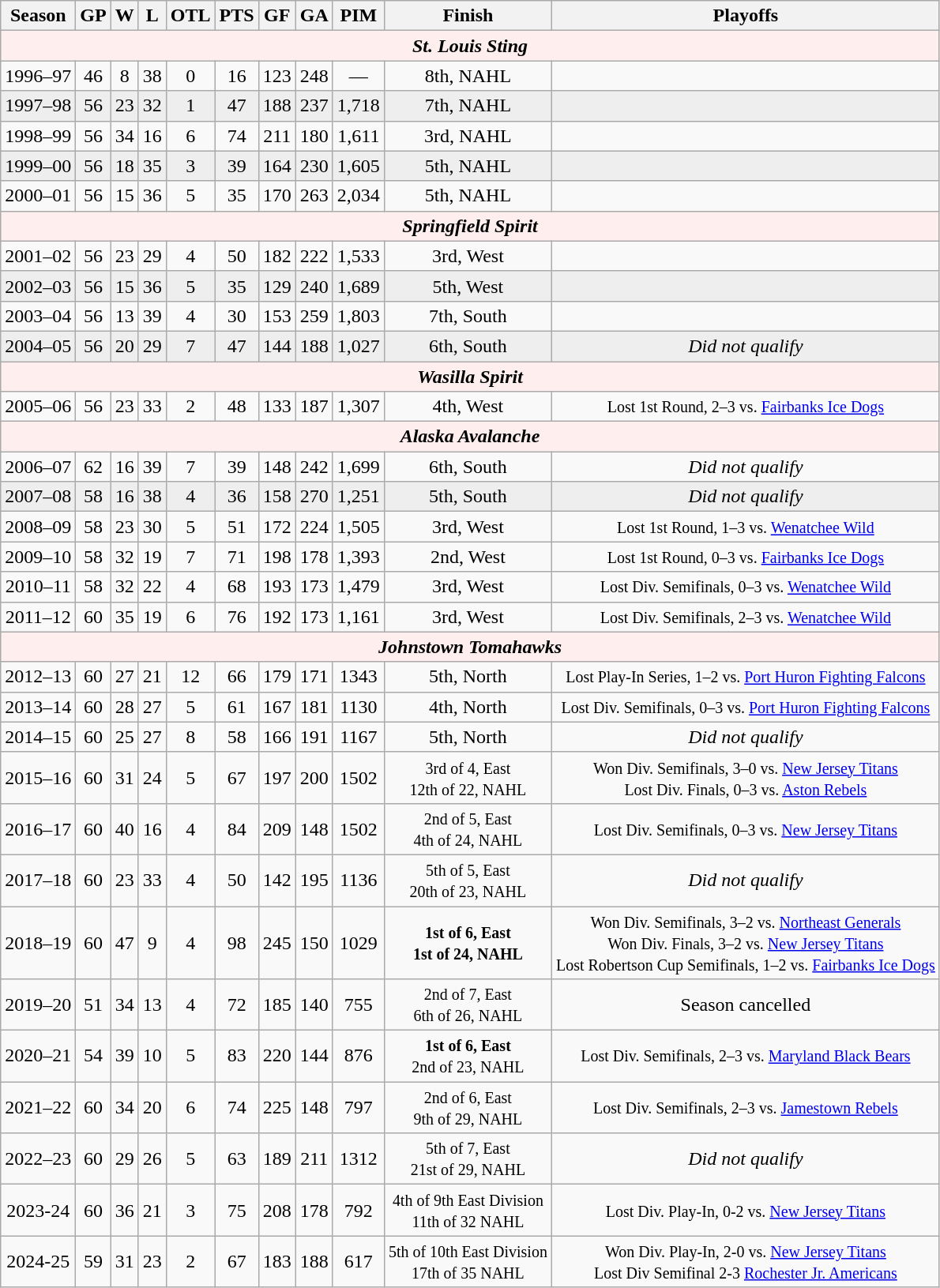<table class="wikitable" style="text-align:center">
<tr>
<th>Season</th>
<th>GP</th>
<th>W</th>
<th>L</th>
<th>OTL</th>
<th>PTS</th>
<th>GF</th>
<th>GA</th>
<th>PIM</th>
<th>Finish</th>
<th>Playoffs</th>
</tr>
<tr align="center"  bgcolor="#ffeeee">
<td colspan="11"><strong><em>St. Louis Sting</em></strong></td>
</tr>
<tr>
<td>1996–97</td>
<td>46</td>
<td>8</td>
<td>38</td>
<td>0</td>
<td>16</td>
<td>123</td>
<td>248</td>
<td>—</td>
<td>8th, NAHL</td>
<td></td>
</tr>
<tr bgcolor="#eeeeee">
<td>1997–98</td>
<td>56</td>
<td>23</td>
<td>32</td>
<td>1</td>
<td>47</td>
<td>188</td>
<td>237</td>
<td>1,718</td>
<td>7th, NAHL</td>
<td></td>
</tr>
<tr>
<td>1998–99</td>
<td>56</td>
<td>34</td>
<td>16</td>
<td>6</td>
<td>74</td>
<td>211</td>
<td>180</td>
<td>1,611</td>
<td>3rd, NAHL</td>
<td></td>
</tr>
<tr bgcolor="#eeeeee">
<td>1999–00</td>
<td>56</td>
<td>18</td>
<td>35</td>
<td>3</td>
<td>39</td>
<td>164</td>
<td>230</td>
<td>1,605</td>
<td>5th, NAHL</td>
<td></td>
</tr>
<tr>
<td>2000–01</td>
<td>56</td>
<td>15</td>
<td>36</td>
<td>5</td>
<td>35</td>
<td>170</td>
<td>263</td>
<td>2,034</td>
<td>5th, NAHL</td>
<td></td>
</tr>
<tr align="center"  bgcolor="#ffeeee">
<td colspan="11"><strong><em>Springfield Spirit</em></strong></td>
</tr>
<tr>
<td>2001–02</td>
<td>56</td>
<td>23</td>
<td>29</td>
<td>4</td>
<td>50</td>
<td>182</td>
<td>222</td>
<td>1,533</td>
<td>3rd, West</td>
<td></td>
</tr>
<tr bgcolor="#eeeeee">
<td>2002–03</td>
<td>56</td>
<td>15</td>
<td>36</td>
<td>5</td>
<td>35</td>
<td>129</td>
<td>240</td>
<td>1,689</td>
<td>5th, West</td>
<td></td>
</tr>
<tr>
<td>2003–04</td>
<td>56</td>
<td>13</td>
<td>39</td>
<td>4</td>
<td>30</td>
<td>153</td>
<td>259</td>
<td>1,803</td>
<td>7th, South</td>
<td></td>
</tr>
<tr bgcolor="#eeeeee">
<td>2004–05</td>
<td>56</td>
<td>20</td>
<td>29</td>
<td>7</td>
<td>47</td>
<td>144</td>
<td>188</td>
<td>1,027</td>
<td>6th, South</td>
<td><em>Did not qualify</em></td>
</tr>
<tr align="center"  bgcolor="#ffeeee">
<td colspan="11"><strong><em>Wasilla Spirit</em></strong></td>
</tr>
<tr>
<td>2005–06</td>
<td>56</td>
<td>23</td>
<td>33</td>
<td>2</td>
<td>48</td>
<td>133</td>
<td>187</td>
<td>1,307</td>
<td>4th, West</td>
<td><small>Lost 1st Round, 2–3 vs. <a href='#'>Fairbanks Ice Dogs</a></small></td>
</tr>
<tr align="center"  bgcolor="#ffeeee">
<td colspan="11"><strong><em>Alaska Avalanche</em></strong></td>
</tr>
<tr>
<td>2006–07</td>
<td>62</td>
<td>16</td>
<td>39</td>
<td>7</td>
<td>39</td>
<td>148</td>
<td>242</td>
<td>1,699</td>
<td>6th, South</td>
<td><em>Did not qualify</em></td>
</tr>
<tr bgcolor="#eeeeee">
<td>2007–08</td>
<td>58</td>
<td>16</td>
<td>38</td>
<td>4</td>
<td>36</td>
<td>158</td>
<td>270</td>
<td>1,251</td>
<td>5th, South</td>
<td><em>Did not qualify</em></td>
</tr>
<tr>
<td>2008–09</td>
<td>58</td>
<td>23</td>
<td>30</td>
<td>5</td>
<td>51</td>
<td>172</td>
<td>224</td>
<td>1,505</td>
<td>3rd, West</td>
<td><small>Lost 1st Round, 1–3 vs. <a href='#'>Wenatchee Wild</a></small></td>
</tr>
<tr>
<td>2009–10</td>
<td>58</td>
<td>32</td>
<td>19</td>
<td>7</td>
<td>71</td>
<td>198</td>
<td>178</td>
<td>1,393</td>
<td>2nd, West</td>
<td><small>Lost 1st Round, 0–3 vs. <a href='#'>Fairbanks Ice Dogs</a></small></td>
</tr>
<tr>
<td>2010–11</td>
<td>58</td>
<td>32</td>
<td>22</td>
<td>4</td>
<td>68</td>
<td>193</td>
<td>173</td>
<td>1,479</td>
<td>3rd, West</td>
<td><small>Lost Div. Semifinals, 0–3 vs. <a href='#'>Wenatchee Wild</a></small></td>
</tr>
<tr>
<td>2011–12</td>
<td>60</td>
<td>35</td>
<td>19</td>
<td>6</td>
<td>76</td>
<td>192</td>
<td>173</td>
<td>1,161</td>
<td>3rd, West</td>
<td><small>Lost Div. Semifinals, 2–3 vs. <a href='#'>Wenatchee Wild</a></small></td>
</tr>
<tr align="center"  bgcolor="#ffeeee">
<td colspan="11"><strong><em>Johnstown Tomahawks</em></strong></td>
</tr>
<tr>
<td>2012–13</td>
<td>60</td>
<td>27</td>
<td>21</td>
<td>12</td>
<td>66</td>
<td>179</td>
<td>171</td>
<td>1343</td>
<td>5th, North</td>
<td><small>Lost Play-In Series, 1–2 vs. <a href='#'>Port Huron Fighting Falcons</a></small></td>
</tr>
<tr>
<td>2013–14</td>
<td>60</td>
<td>28</td>
<td>27</td>
<td>5</td>
<td>61</td>
<td>167</td>
<td>181</td>
<td>1130</td>
<td>4th, North</td>
<td><small>Lost Div. Semifinals, 0–3 vs. <a href='#'>Port Huron Fighting Falcons</a></small></td>
</tr>
<tr>
<td>2014–15</td>
<td>60</td>
<td>25</td>
<td>27</td>
<td>8</td>
<td>58</td>
<td>166</td>
<td>191</td>
<td>1167</td>
<td>5th, North</td>
<td><em>Did not qualify</em></td>
</tr>
<tr>
<td>2015–16</td>
<td>60</td>
<td>31</td>
<td>24</td>
<td>5</td>
<td>67</td>
<td>197</td>
<td>200</td>
<td>1502</td>
<td><small>3rd of 4, East <br>12th of 22, NAHL</small></td>
<td><small>Won Div. Semifinals, 3–0 vs. <a href='#'>New Jersey Titans</a><br>Lost Div. Finals, 0–3 vs. <a href='#'>Aston Rebels</a></small></td>
</tr>
<tr>
<td>2016–17</td>
<td>60</td>
<td>40</td>
<td>16</td>
<td>4</td>
<td>84</td>
<td>209</td>
<td>148</td>
<td>1502</td>
<td><small>2nd of 5, East<br>4th of 24, NAHL</small></td>
<td><small>Lost Div. Semifinals, 0–3 vs. <a href='#'>New Jersey Titans</a></small></td>
</tr>
<tr>
<td>2017–18</td>
<td>60</td>
<td>23</td>
<td>33</td>
<td>4</td>
<td>50</td>
<td>142</td>
<td>195</td>
<td>1136</td>
<td><small>5th of 5, East<br>20th of 23, NAHL</small></td>
<td><em>Did not qualify</em></td>
</tr>
<tr>
<td>2018–19</td>
<td>60</td>
<td>47</td>
<td>9</td>
<td>4</td>
<td>98</td>
<td>245</td>
<td>150</td>
<td>1029</td>
<td><small><strong>1st of 6, East<br>1st of 24, NAHL</strong></small></td>
<td><small>Won Div. Semifinals, 3–2 vs. <a href='#'>Northeast Generals</a><br>Won Div. Finals, 3–2 vs. <a href='#'>New Jersey Titans</a><br>Lost Robertson Cup Semifinals, 1–2 vs. <a href='#'>Fairbanks Ice Dogs</a></small></td>
</tr>
<tr>
<td>2019–20</td>
<td>51</td>
<td>34</td>
<td>13</td>
<td>4</td>
<td>72</td>
<td>185</td>
<td>140</td>
<td>755</td>
<td><small>2nd of 7, East<br>6th of 26, NAHL</small></td>
<td>Season cancelled</td>
</tr>
<tr>
<td>2020–21</td>
<td>54</td>
<td>39</td>
<td>10</td>
<td>5</td>
<td>83</td>
<td>220</td>
<td>144</td>
<td>876</td>
<td><small><strong>1st of 6, East</strong><br>2nd of 23, NAHL</small></td>
<td><small>Lost Div. Semifinals, 2–3 vs. <a href='#'>Maryland Black Bears</a></small></td>
</tr>
<tr>
<td>2021–22</td>
<td>60</td>
<td>34</td>
<td>20</td>
<td>6</td>
<td>74</td>
<td>225</td>
<td>148</td>
<td>797</td>
<td><small>2nd of 6, East<br>9th of 29, NAHL</small></td>
<td><small>Lost Div. Semifinals, 2–3 vs. <a href='#'>Jamestown Rebels</a></small></td>
</tr>
<tr>
<td>2022–23</td>
<td>60</td>
<td>29</td>
<td>26</td>
<td>5</td>
<td>63</td>
<td>189</td>
<td>211</td>
<td>1312</td>
<td><small>5th of 7, East<br>21st of 29, NAHL</small></td>
<td><em>Did not qualify</em></td>
</tr>
<tr>
<td>2023-24</td>
<td>60</td>
<td>36</td>
<td>21</td>
<td>3</td>
<td>75</td>
<td>208</td>
<td>178</td>
<td>792</td>
<td><small>4th of 9th East Division<br>11th of 32 NAHL </small></td>
<td><small> Lost Div. Play-In, 0-2 vs. <a href='#'>New Jersey Titans</a></small></td>
</tr>
<tr>
<td>2024-25</td>
<td>59</td>
<td>31</td>
<td>23</td>
<td>2</td>
<td>67</td>
<td>183</td>
<td>188</td>
<td>617</td>
<td><small>5th of 10th East Division<br>17th of 35 NAHL </small></td>
<td><small> Won Div. Play-In, 2-0 vs. <a href='#'>New Jersey Titans</a><br>Lost Div Semifinal 2-3 <a href='#'>Rochester Jr. Americans</a></small></td>
</tr>
</table>
